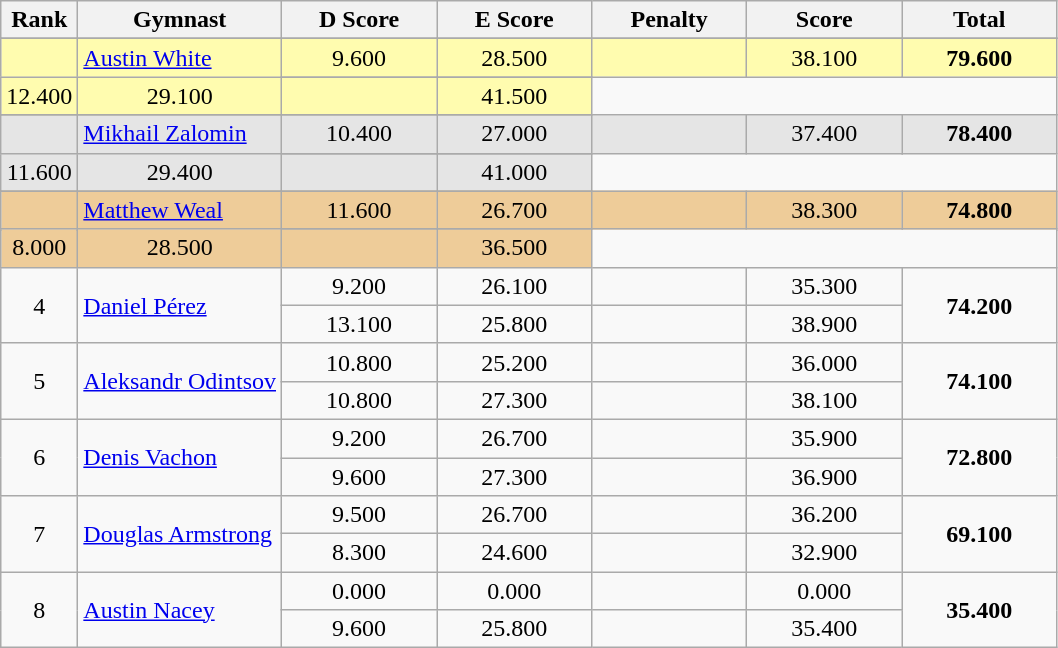<table class="wikitable" style="text-align:center">
<tr>
<th>Rank</th>
<th>Gymnast</th>
<th style="width:6em">D Score</th>
<th style="width:6em">E Score</th>
<th style="width:6em">Penalty</th>
<th style="width:6em">Score</th>
<th style="width:6em">Total</th>
</tr>
<tr>
</tr>
<tr style="background:#fffcaf;">
<td rowspan=2></td>
<td rowspan=2 align=left> <a href='#'>Austin White</a></td>
<td>9.600</td>
<td>28.500</td>
<td></td>
<td>38.100</td>
<td rowspan=2><strong>79.600</strong></td>
</tr>
<tr>
</tr>
<tr style="background:#fffcaf;">
<td>12.400</td>
<td>29.100</td>
<td></td>
<td>41.500</td>
</tr>
<tr>
</tr>
<tr style="background:#e5e5e5;">
<td rowspan=2></td>
<td rowspan=2 align=left> <a href='#'>Mikhail Zalomin</a></td>
<td>10.400</td>
<td>27.000</td>
<td></td>
<td>37.400</td>
<td rowspan=2><strong>78.400</strong></td>
</tr>
<tr>
</tr>
<tr style="background:#e5e5e5;">
<td>11.600</td>
<td>29.400</td>
<td></td>
<td>41.000</td>
</tr>
<tr>
</tr>
<tr style="background:#ec9;">
<td rowspan=2></td>
<td rowspan=2 align=left> <a href='#'>Matthew Weal</a></td>
<td>11.600</td>
<td>26.700</td>
<td></td>
<td>38.300</td>
<td rowspan=2><strong>74.800</strong></td>
</tr>
<tr>
</tr>
<tr style="background:#ec9;">
<td>8.000</td>
<td>28.500</td>
<td></td>
<td>36.500</td>
</tr>
<tr>
<td rowspan=2>4</td>
<td rowspan=2 align=left> <a href='#'>Daniel Pérez</a></td>
<td>9.200</td>
<td>26.100</td>
<td></td>
<td>35.300</td>
<td rowspan=2><strong>74.200</strong></td>
</tr>
<tr>
<td>13.100</td>
<td>25.800</td>
<td></td>
<td>38.900</td>
</tr>
<tr>
<td rowspan=2>5</td>
<td rowspan=2 align=left> <a href='#'>Aleksandr Odintsov</a></td>
<td>10.800</td>
<td>25.200</td>
<td></td>
<td>36.000</td>
<td rowspan=2><strong>74.100</strong></td>
</tr>
<tr>
<td>10.800</td>
<td>27.300</td>
<td></td>
<td>38.100</td>
</tr>
<tr>
<td rowspan=2>6</td>
<td rowspan=2 align=left> <a href='#'>Denis Vachon</a></td>
<td>9.200</td>
<td>26.700</td>
<td></td>
<td>35.900</td>
<td rowspan=2><strong>72.800</strong></td>
</tr>
<tr>
<td>9.600</td>
<td>27.300</td>
<td></td>
<td>36.900</td>
</tr>
<tr>
<td rowspan=2>7</td>
<td rowspan=2 align=left> <a href='#'>Douglas Armstrong</a></td>
<td>9.500</td>
<td>26.700</td>
<td></td>
<td>36.200</td>
<td rowspan=2><strong>69.100</strong></td>
</tr>
<tr>
<td>8.300</td>
<td>24.600</td>
<td></td>
<td>32.900</td>
</tr>
<tr>
<td rowspan=2>8</td>
<td rowspan=2 align=left> <a href='#'>Austin Nacey</a></td>
<td>0.000</td>
<td>0.000</td>
<td></td>
<td>0.000</td>
<td rowspan=2><strong>35.400</strong></td>
</tr>
<tr>
<td>9.600</td>
<td>25.800</td>
<td></td>
<td>35.400</td>
</tr>
</table>
